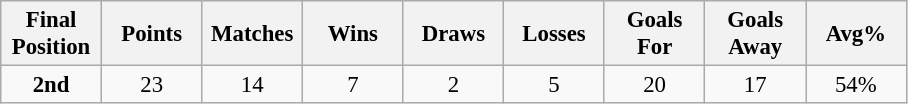<table class="wikitable" style="font-size: 95%; text-align: center;">
<tr>
<th width=60>Final Position</th>
<th width=60>Points</th>
<th width=60>Matches</th>
<th width=60>Wins</th>
<th width=60>Draws</th>
<th width=60>Losses</th>
<th width=60>Goals For</th>
<th width=60>Goals Away</th>
<th width=60>Avg%</th>
</tr>
<tr>
<td><strong>2nd</strong></td>
<td>23</td>
<td>14</td>
<td>7</td>
<td>2</td>
<td>5</td>
<td>20</td>
<td>17</td>
<td>54%</td>
</tr>
</table>
